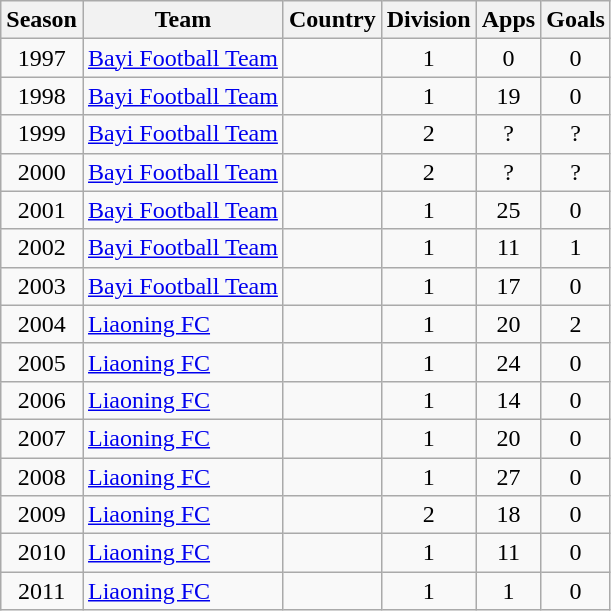<table class="wikitable" style="text-align: center;">
<tr>
<th>Season</th>
<th>Team</th>
<th>Country</th>
<th>Division</th>
<th>Apps</th>
<th>Goals</th>
</tr>
<tr>
<td>1997</td>
<td align="left"><a href='#'>Bayi Football Team</a></td>
<td align="left"></td>
<td>1</td>
<td>0</td>
<td>0</td>
</tr>
<tr>
<td>1998</td>
<td align="left"><a href='#'>Bayi Football Team</a></td>
<td align="left"></td>
<td>1</td>
<td>19</td>
<td>0</td>
</tr>
<tr>
<td>1999</td>
<td align="left"><a href='#'>Bayi Football Team</a></td>
<td align="left"></td>
<td>2</td>
<td>?</td>
<td>?</td>
</tr>
<tr>
<td>2000</td>
<td align="left"><a href='#'>Bayi Football Team</a></td>
<td align="left"></td>
<td>2</td>
<td>?</td>
<td>?</td>
</tr>
<tr>
<td>2001</td>
<td align="left"><a href='#'>Bayi Football Team</a></td>
<td align="left"></td>
<td>1</td>
<td>25</td>
<td>0</td>
</tr>
<tr>
<td>2002</td>
<td align="left"><a href='#'>Bayi Football Team</a></td>
<td align="left"></td>
<td>1</td>
<td>11</td>
<td>1</td>
</tr>
<tr>
<td>2003</td>
<td align="left"><a href='#'>Bayi Football Team</a></td>
<td align="left"></td>
<td>1</td>
<td>17</td>
<td>0</td>
</tr>
<tr>
<td>2004</td>
<td align="left"><a href='#'>Liaoning FC</a></td>
<td align="left"></td>
<td>1</td>
<td>20</td>
<td>2</td>
</tr>
<tr>
<td>2005</td>
<td align="left"><a href='#'>Liaoning FC</a></td>
<td align="left"></td>
<td>1</td>
<td>24</td>
<td>0</td>
</tr>
<tr>
<td>2006</td>
<td align="left"><a href='#'>Liaoning FC</a></td>
<td align="left"></td>
<td>1</td>
<td>14</td>
<td>0</td>
</tr>
<tr>
<td>2007</td>
<td align="left"><a href='#'>Liaoning FC</a></td>
<td align="left"></td>
<td>1</td>
<td>20</td>
<td>0</td>
</tr>
<tr>
<td>2008</td>
<td align="left"><a href='#'>Liaoning FC</a></td>
<td align="left"></td>
<td>1</td>
<td>27</td>
<td>0</td>
</tr>
<tr>
<td>2009</td>
<td align="left"><a href='#'>Liaoning FC</a></td>
<td align="left"></td>
<td>2</td>
<td>18</td>
<td>0</td>
</tr>
<tr>
<td>2010</td>
<td align="left"><a href='#'>Liaoning FC</a></td>
<td align="left"></td>
<td>1</td>
<td>11</td>
<td>0</td>
</tr>
<tr>
<td>2011</td>
<td align="left"><a href='#'>Liaoning FC</a></td>
<td align="left"></td>
<td>1</td>
<td>1</td>
<td>0</td>
</tr>
</table>
